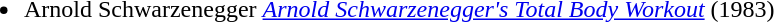<table border="0" cellpadding="1" cellspacing="3" style="width:100%;">
<tr>
<td style="vertical-align:top; width:*;"><br><ul><li>Arnold Schwarzenegger <em><a href='#'>Arnold Schwarzenegger's Total Body Workout</a></em> (1983)</li></ul></td>
</tr>
</table>
